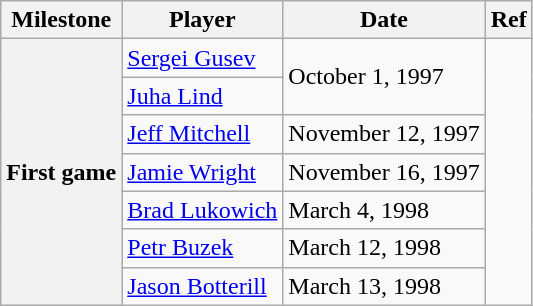<table class="wikitable">
<tr>
<th scope="col">Milestone</th>
<th scope="col">Player</th>
<th scope="col">Date</th>
<th scope="col">Ref</th>
</tr>
<tr>
<th rowspan=7>First game</th>
<td><a href='#'>Sergei Gusev</a></td>
<td rowspan=2>October 1, 1997</td>
<td rowspan=7></td>
</tr>
<tr>
<td><a href='#'>Juha Lind</a></td>
</tr>
<tr>
<td><a href='#'>Jeff Mitchell</a></td>
<td>November 12, 1997</td>
</tr>
<tr>
<td><a href='#'>Jamie Wright</a></td>
<td>November 16, 1997</td>
</tr>
<tr>
<td><a href='#'>Brad Lukowich</a></td>
<td>March 4, 1998</td>
</tr>
<tr>
<td><a href='#'>Petr Buzek</a></td>
<td>March 12, 1998</td>
</tr>
<tr>
<td><a href='#'>Jason Botterill</a></td>
<td>March 13, 1998</td>
</tr>
</table>
